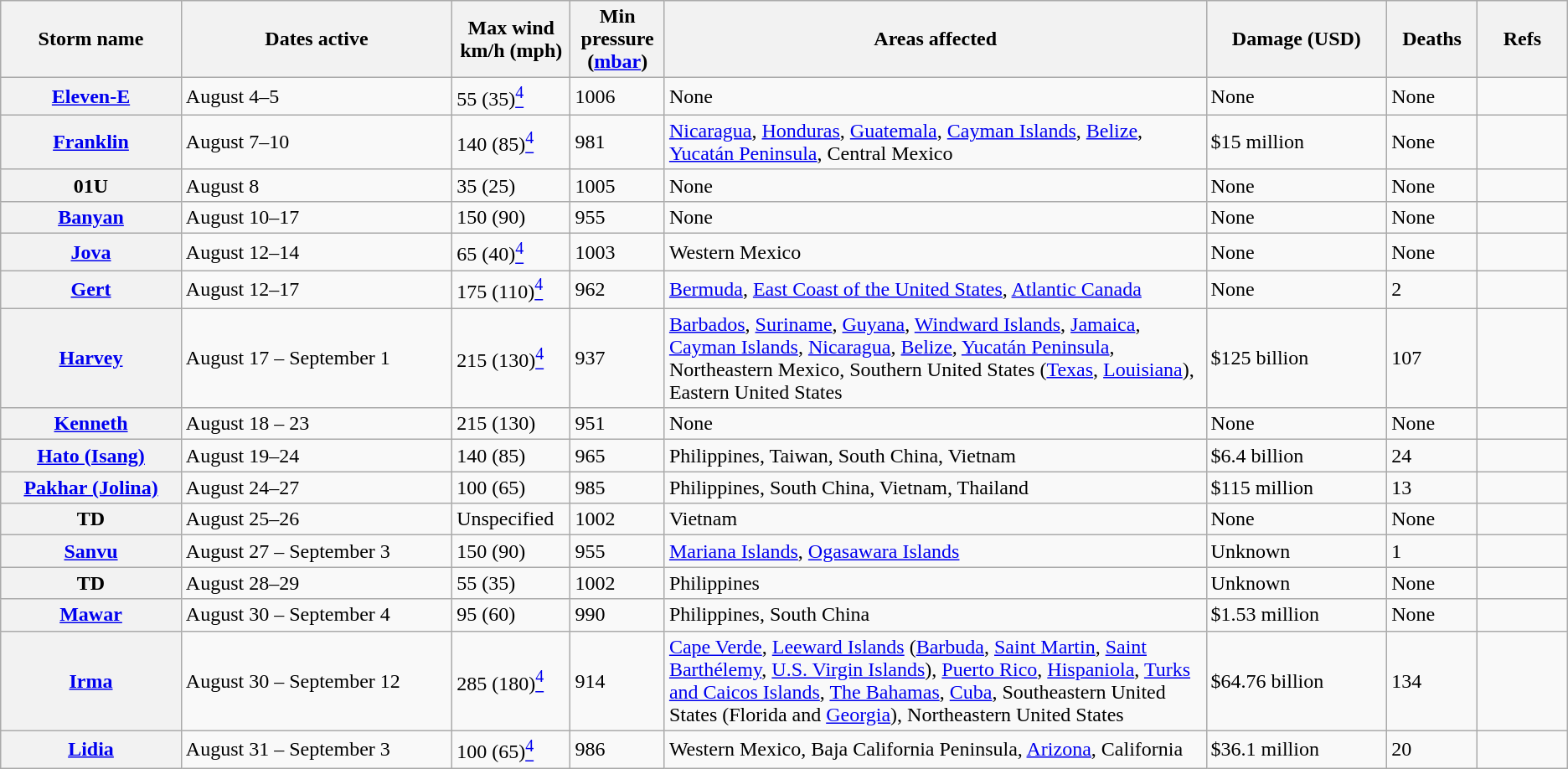<table class="wikitable sortable">
<tr>
<th width="10%"><strong>Storm name</strong></th>
<th width="15%"><strong>Dates active</strong></th>
<th width="5%"><strong>Max wind km/h (mph)</strong></th>
<th width="5%"><strong>Min pressure (<a href='#'>mbar</a>)</strong></th>
<th width="30%"><strong>Areas affected</strong></th>
<th width="10%"><strong>Damage (USD)</strong></th>
<th width="5%"><strong>Deaths</strong></th>
<th width="5%"><strong>Refs</strong></th>
</tr>
<tr>
<th><a href='#'>Eleven-E</a></th>
<td>August 4–5</td>
<td>55 (35)<a href='#'><sup>4</sup></a></td>
<td>1006</td>
<td>None</td>
<td>None</td>
<td>None</td>
<td></td>
</tr>
<tr>
<th><a href='#'>Franklin</a></th>
<td>August 7–10</td>
<td>140 (85)<a href='#'><sup>4</sup></a></td>
<td>981</td>
<td><a href='#'>Nicaragua</a>, <a href='#'>Honduras</a>, <a href='#'>Guatemala</a>, <a href='#'>Cayman Islands</a>, <a href='#'>Belize</a>, <a href='#'>Yucatán Peninsula</a>, Central Mexico</td>
<td>$15 million</td>
<td>None</td>
<td></td>
</tr>
<tr>
<th>01U</th>
<td>August 8</td>
<td>35 (25)</td>
<td>1005</td>
<td>None</td>
<td>None</td>
<td>None</td>
<td></td>
</tr>
<tr>
<th><a href='#'>Banyan</a></th>
<td>August 10–17</td>
<td>150 (90)</td>
<td>955</td>
<td>None</td>
<td>None</td>
<td>None</td>
<td></td>
</tr>
<tr>
<th><a href='#'>Jova</a></th>
<td>August 12–14</td>
<td>65 (40)<a href='#'><sup>4</sup></a></td>
<td>1003</td>
<td>Western Mexico</td>
<td>None</td>
<td>None</td>
<td></td>
</tr>
<tr>
<th><a href='#'>Gert</a></th>
<td>August 12–17</td>
<td>175 (110)<a href='#'><sup>4</sup></a></td>
<td>962</td>
<td><a href='#'>Bermuda</a>, <a href='#'>East Coast of the United States</a>, <a href='#'>Atlantic Canada</a></td>
<td>None</td>
<td>2</td>
<td></td>
</tr>
<tr>
<th><a href='#'>Harvey</a></th>
<td>August 17 – September 1</td>
<td>215 (130)<a href='#'><sup>4</sup></a></td>
<td>937</td>
<td><a href='#'>Barbados</a>, <a href='#'>Suriname</a>, <a href='#'>Guyana</a>, <a href='#'>Windward Islands</a>, <a href='#'>Jamaica</a>, <a href='#'>Cayman Islands</a>, <a href='#'>Nicaragua</a>, <a href='#'>Belize</a>, <a href='#'>Yucatán Peninsula</a>, Northeastern Mexico, Southern United States (<a href='#'>Texas</a>, <a href='#'>Louisiana</a>), Eastern United States</td>
<td>$125 billion</td>
<td>107</td>
<td></td>
</tr>
<tr>
<th><a href='#'>Kenneth</a></th>
<td>August 18 – 23</td>
<td>215 (130)</td>
<td>951</td>
<td>None</td>
<td>None</td>
<td>None</td>
<td></td>
</tr>
<tr>
<th><a href='#'>Hato (Isang)</a></th>
<td>August 19–24</td>
<td>140 (85)</td>
<td>965</td>
<td>Philippines, Taiwan, South China, Vietnam</td>
<td>$6.4 billion</td>
<td>24</td>
<td></td>
</tr>
<tr>
<th><a href='#'>Pakhar (Jolina)</a></th>
<td>August 24–27</td>
<td>100 (65)</td>
<td>985</td>
<td>Philippines, South China, Vietnam, Thailand</td>
<td>$115 million</td>
<td>13</td>
<td></td>
</tr>
<tr>
<th>TD</th>
<td>August 25–26</td>
<td>Unspecified</td>
<td>1002</td>
<td>Vietnam</td>
<td>None</td>
<td>None</td>
<td></td>
</tr>
<tr>
<th><a href='#'>Sanvu</a></th>
<td>August 27 – September 3</td>
<td>150 (90)</td>
<td>955</td>
<td><a href='#'>Mariana Islands</a>, <a href='#'>Ogasawara Islands</a></td>
<td>Unknown</td>
<td>1</td>
<td></td>
</tr>
<tr>
<th>TD</th>
<td>August 28–29</td>
<td>55 (35)</td>
<td>1002</td>
<td>Philippines</td>
<td>Unknown</td>
<td>None</td>
<td></td>
</tr>
<tr>
<th><a href='#'>Mawar</a></th>
<td>August 30 – September 4</td>
<td>95 (60)</td>
<td>990</td>
<td>Philippines, South China</td>
<td>$1.53 million</td>
<td>None</td>
<td></td>
</tr>
<tr>
<th><a href='#'>Irma</a></th>
<td>August 30 – September 12</td>
<td>285 (180)<a href='#'><sup>4</sup></a></td>
<td>914</td>
<td><a href='#'>Cape Verde</a>, <a href='#'>Leeward Islands</a> (<a href='#'>Barbuda</a>, <a href='#'>Saint Martin</a>, <a href='#'>Saint Barthélemy</a>, <a href='#'>U.S. Virgin Islands</a>), <a href='#'>Puerto Rico</a>, <a href='#'>Hispaniola</a>, <a href='#'>Turks and Caicos Islands</a>, <a href='#'>The Bahamas</a>, <a href='#'>Cuba</a>, Southeastern United States (Florida and <a href='#'>Georgia</a>), Northeastern United States</td>
<td>$64.76 billion</td>
<td>134</td>
<td></td>
</tr>
<tr>
<th><a href='#'>Lidia</a></th>
<td>August 31 – September 3</td>
<td>100 (65)<a href='#'><sup>4</sup></a></td>
<td>986</td>
<td>Western Mexico, Baja California Peninsula, <a href='#'>Arizona</a>, California</td>
<td>$36.1 million</td>
<td>20</td>
<td></td>
</tr>
</table>
